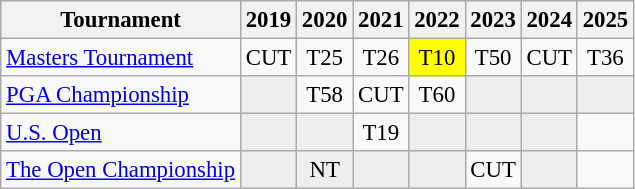<table class="wikitable" style="font-size:95%;text-align:center;">
<tr>
<th>Tournament</th>
<th>2019</th>
<th>2020</th>
<th>2021</th>
<th>2022</th>
<th>2023</th>
<th>2024</th>
<th>2025</th>
</tr>
<tr>
<td align=left><a href='#'>Masters Tournament</a></td>
<td>CUT</td>
<td>T25</td>
<td>T26</td>
<td style="background:yellow;">T10</td>
<td>T50</td>
<td>CUT</td>
<td>T36</td>
</tr>
<tr>
<td align=left><a href='#'>PGA Championship</a></td>
<td style="background:#eeeeee;"></td>
<td>T58</td>
<td>CUT</td>
<td>T60</td>
<td style="background:#eeeeee;"></td>
<td style="background:#eeeeee;"></td>
<td style="background:#eeeeee;"></td>
</tr>
<tr>
<td align=left><a href='#'>U.S. Open</a></td>
<td style="background:#eeeeee;"></td>
<td style="background:#eeeeee;"></td>
<td>T19</td>
<td style="background:#eeeeee;"></td>
<td style="background:#eeeeee;"></td>
<td style="background:#eeeeee;"></td>
<td></td>
</tr>
<tr>
<td align=left><a href='#'>The Open Championship</a></td>
<td style="background:#eeeeee;"></td>
<td style="background:#eeeeee;">NT</td>
<td style="background:#eeeeee;"></td>
<td style="background:#eeeeee;"></td>
<td>CUT</td>
<td style="background:#eeeeee;"></td>
<td></td>
</tr>
</table>
